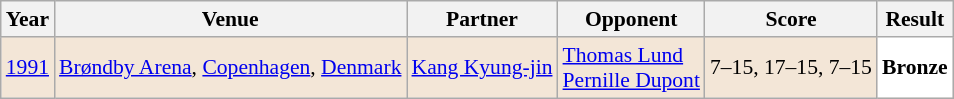<table class="sortable wikitable" style="font-size: 90%;">
<tr>
<th>Year</th>
<th>Venue</th>
<th>Partner</th>
<th>Opponent</th>
<th>Score</th>
<th>Result</th>
</tr>
<tr style="background:#F3E6D7">
<td align="center"><a href='#'>1991</a></td>
<td align="left"><a href='#'>Brøndby Arena</a>, <a href='#'>Copenhagen</a>, <a href='#'>Denmark</a></td>
<td align="left"> <a href='#'>Kang Kyung-jin</a></td>
<td align="left"> <a href='#'>Thomas Lund</a> <br>  <a href='#'>Pernille Dupont</a></td>
<td align="left">7–15, 17–15, 7–15</td>
<td style="text-align:left; background:white"> <strong>Bronze</strong></td>
</tr>
</table>
